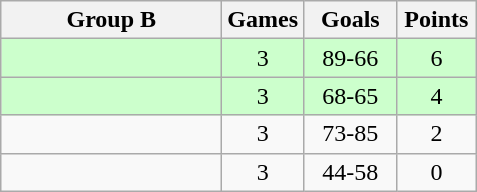<table class="wikitable" style="text-align:center;">
<tr>
<th width="140px">Group B</th>
<th width="45px">Games</th>
<th width="55px">Goals</th>
<th width="45px">Points</th>
</tr>
<tr bgcolor="#ccffcc">
<td align="left"></td>
<td>3</td>
<td>89-66</td>
<td>6</td>
</tr>
<tr bgcolor="#ccffcc">
<td align="left"></td>
<td>3</td>
<td>68-65</td>
<td>4</td>
</tr>
<tr>
<td align="left"></td>
<td>3</td>
<td>73-85</td>
<td>2</td>
</tr>
<tr>
<td align="left"></td>
<td>3</td>
<td>44-58</td>
<td>0</td>
</tr>
</table>
